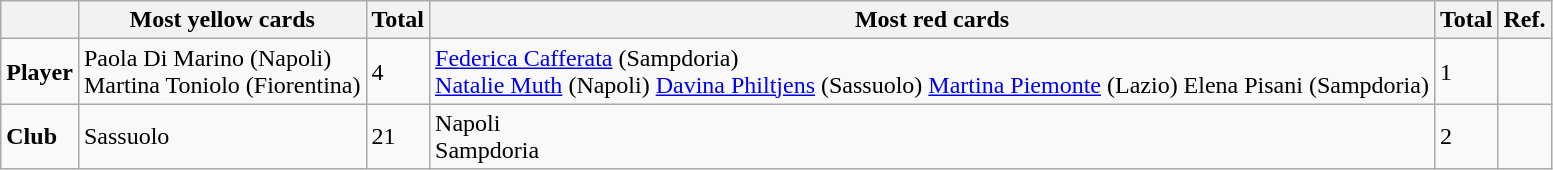<table class="wikitable">
<tr>
<th></th>
<th>Most yellow cards</th>
<th>Total</th>
<th>Most red cards</th>
<th>Total</th>
<th>Ref.</th>
</tr>
<tr>
<td><strong>Player</strong></td>
<td> Paola Di Marino (Napoli)<br> Martina Toniolo (Fiorentina)</td>
<td>4</td>
<td> <a href='#'>Federica Cafferata</a> (Sampdoria)<br> <a href='#'>Natalie Muth</a> (Napoli) <a href='#'>Davina Philtjens</a> (Sassuolo) <a href='#'>Martina Piemonte</a> (Lazio) Elena Pisani (Sampdoria)</td>
<td>1</td>
<td></td>
</tr>
<tr>
<td><strong>Club</strong></td>
<td>Sassuolo</td>
<td>21</td>
<td>Napoli<br>Sampdoria</td>
<td>2</td>
<td></td>
</tr>
</table>
